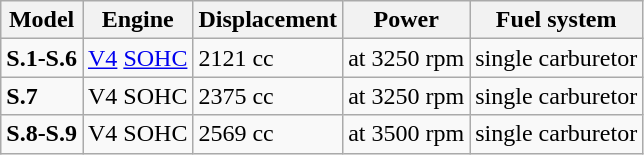<table class="wikitable">
<tr>
<th>Model</th>
<th>Engine</th>
<th>Displacement</th>
<th>Power</th>
<th>Fuel system</th>
</tr>
<tr>
<td><strong>S.1-S.6</strong></td>
<td><a href='#'>V4</a> <a href='#'>SOHC</a></td>
<td>2121 cc</td>
<td> at 3250 rpm</td>
<td>single carburetor</td>
</tr>
<tr>
<td><strong>S.7</strong></td>
<td>V4 SOHC</td>
<td>2375 cc</td>
<td> at 3250 rpm</td>
<td>single carburetor</td>
</tr>
<tr>
<td><strong>S.8-S.9</strong></td>
<td>V4 SOHC</td>
<td>2569 cc</td>
<td> at 3500 rpm</td>
<td>single carburetor</td>
</tr>
</table>
